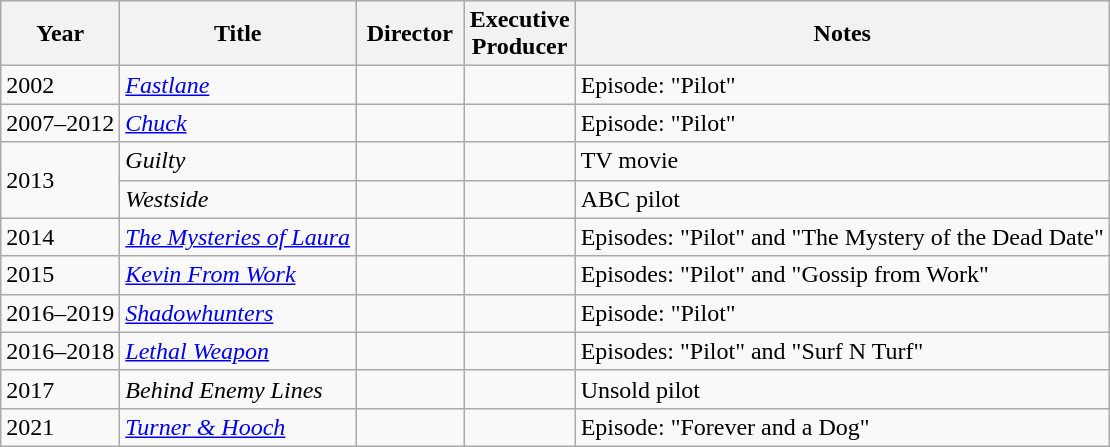<table class="wikitable">
<tr>
<th>Year</th>
<th>Title</th>
<th width=65>Director</th>
<th width=65>Executive<br>Producer</th>
<th>Notes</th>
</tr>
<tr>
<td>2002</td>
<td><em><a href='#'>Fastlane</a></em></td>
<td></td>
<td></td>
<td>Episode: "Pilot"</td>
</tr>
<tr>
<td>2007–2012</td>
<td><em><a href='#'>Chuck</a></em></td>
<td></td>
<td></td>
<td>Episode: "Pilot"</td>
</tr>
<tr>
<td rowspan=2>2013</td>
<td><em>Guilty</em></td>
<td></td>
<td></td>
<td>TV movie</td>
</tr>
<tr>
<td><em>Westside</em></td>
<td></td>
<td></td>
<td>ABC pilot</td>
</tr>
<tr>
<td>2014</td>
<td><em><a href='#'>The Mysteries of Laura</a></em></td>
<td></td>
<td></td>
<td>Episodes: "Pilot" and "The Mystery of the Dead Date"</td>
</tr>
<tr>
<td>2015</td>
<td><em><a href='#'>Kevin From Work</a></em></td>
<td></td>
<td></td>
<td>Episodes: "Pilot" and "Gossip from Work"</td>
</tr>
<tr>
<td>2016–2019</td>
<td><em><a href='#'>Shadowhunters</a></em></td>
<td></td>
<td></td>
<td>Episode: "Pilot"</td>
</tr>
<tr>
<td>2016–2018</td>
<td><em><a href='#'>Lethal Weapon</a></em></td>
<td></td>
<td></td>
<td>Episodes: "Pilot" and "Surf N Turf"</td>
</tr>
<tr>
<td>2017</td>
<td><em>Behind Enemy Lines</em></td>
<td></td>
<td></td>
<td>Unsold pilot</td>
</tr>
<tr>
<td>2021</td>
<td><em><a href='#'>Turner & Hooch</a></em></td>
<td></td>
<td></td>
<td>Episode: "Forever and a Dog"</td>
</tr>
</table>
